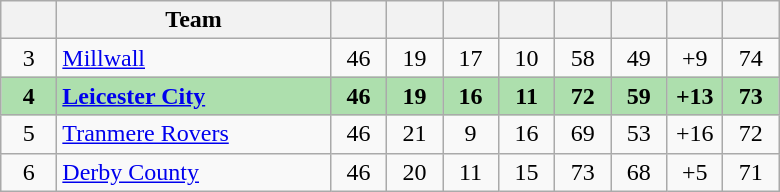<table class="wikitable" style="text-align:center">
<tr>
<th width="30"></th>
<th width="175">Team</th>
<th width="30"></th>
<th width="30"></th>
<th width="30"></th>
<th width="30"></th>
<th width="30"></th>
<th width="30"></th>
<th width="30"></th>
<th width="30"></th>
</tr>
<tr>
<td>3</td>
<td align=left><a href='#'>Millwall</a></td>
<td>46</td>
<td>19</td>
<td>17</td>
<td>10</td>
<td>58</td>
<td>49</td>
<td>+9</td>
<td>74</td>
</tr>
<tr bgcolor=#ADDFAD>
<td><strong>4</strong></td>
<td align=left><strong><a href='#'>Leicester City</a></strong></td>
<td><strong>46</strong></td>
<td><strong>19</strong></td>
<td><strong>16</strong></td>
<td><strong>11</strong></td>
<td><strong>72</strong></td>
<td><strong>59</strong></td>
<td><strong>+13</strong></td>
<td><strong>73</strong></td>
</tr>
<tr>
<td>5</td>
<td align=left><a href='#'>Tranmere Rovers</a></td>
<td>46</td>
<td>21</td>
<td>9</td>
<td>16</td>
<td>69</td>
<td>53</td>
<td>+16</td>
<td>72</td>
</tr>
<tr>
<td>6</td>
<td align=left><a href='#'>Derby County</a></td>
<td>46</td>
<td>20</td>
<td>11</td>
<td>15</td>
<td>73</td>
<td>68</td>
<td>+5</td>
<td>71</td>
</tr>
</table>
